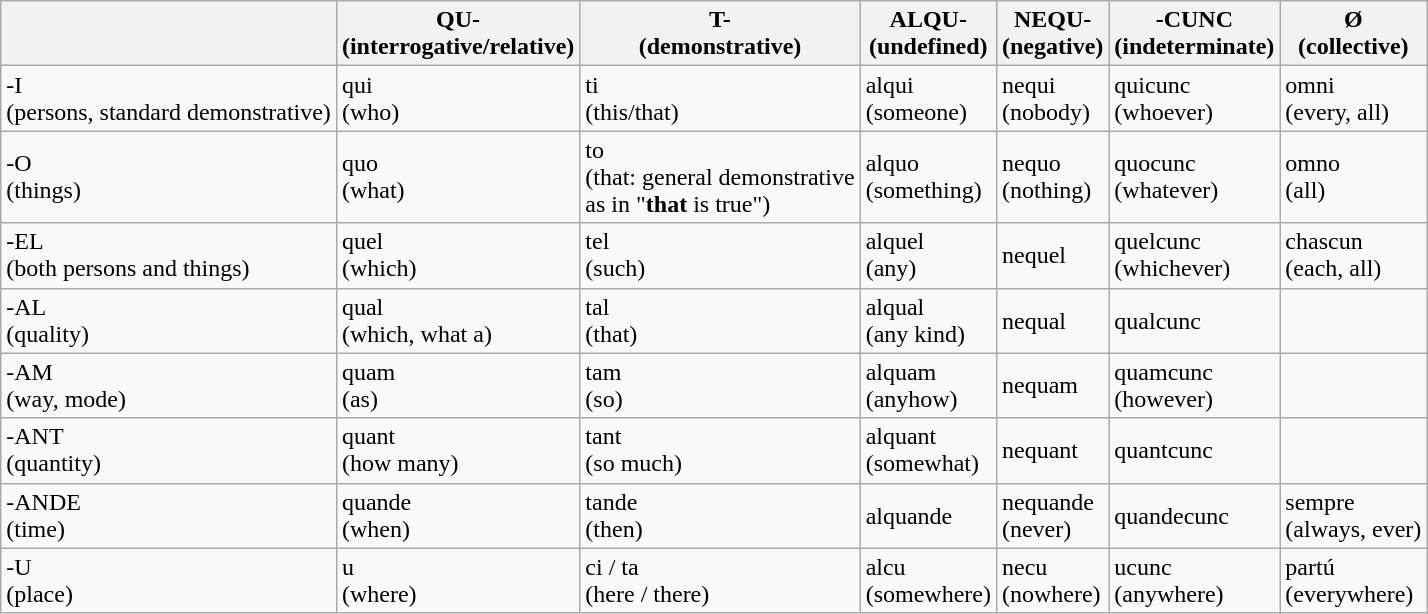<table class="wikitable">
<tr>
<th></th>
<th>QU-<br>(interrogative/relative)</th>
<th>T-<br>(demonstrative)</th>
<th>ALQU-<br>(undefined)</th>
<th>NEQU-<br>(negative)</th>
<th>-CUNC<br>(indeterminate)</th>
<th><strong>Ø</strong><br>(collective)</th>
</tr>
<tr>
<td>-I<br>(persons, standard demonstrative)</td>
<td>qui<br>(who)</td>
<td>ti<br>(this/that)</td>
<td>alqui<br>(someone)</td>
<td>nequi<br>(nobody)</td>
<td>quicunc<br>(whoever)</td>
<td>omni<br>(every, all)</td>
</tr>
<tr>
<td>-O<br>(things)</td>
<td>quo<br>(what)</td>
<td>to<br>(that: general demonstrative<br>as in "<strong>that</strong> is true")</td>
<td>alquo<br>(something)</td>
<td>nequo<br>(nothing)</td>
<td>quocunc<br>(whatever)</td>
<td>omno<br>(all)</td>
</tr>
<tr>
<td>-EL<br>(both persons and things)</td>
<td>quel<br>(which)</td>
<td>tel<br>(such)</td>
<td>alquel<br>(any)</td>
<td>nequel</td>
<td>quelcunc<br>(whichever)</td>
<td>chascun<br>(each, all)</td>
</tr>
<tr>
<td>-AL<br>(quality)</td>
<td>qual<br>(which, what a)</td>
<td>tal<br>(that)</td>
<td>alqual<br>(any kind)</td>
<td>nequal</td>
<td>qualcunc</td>
<td></td>
</tr>
<tr>
<td>-AM<br>(way, mode)</td>
<td>quam<br>(as)</td>
<td>tam<br>(so)</td>
<td>alquam<br>(anyhow)</td>
<td>nequam</td>
<td>quamcunc<br>(however)</td>
<td></td>
</tr>
<tr>
<td>-ANT<br>(quantity)</td>
<td>quant<br>(how many)</td>
<td>tant<br>(so much)</td>
<td>alquant<br>(somewhat)</td>
<td>nequant</td>
<td>quantcunc</td>
<td></td>
</tr>
<tr>
<td>-ANDE<br>(time)</td>
<td>quande<br>(when)</td>
<td>tande<br>(then)</td>
<td>alquande</td>
<td>nequande<br>(never)</td>
<td>quandecunc</td>
<td>sempre<br>(always, ever)</td>
</tr>
<tr>
<td>-U<br>(place)</td>
<td>u<br>(where)</td>
<td>ci / ta<br>(here / there)</td>
<td>alcu<br>(somewhere)</td>
<td>necu<br>(nowhere)</td>
<td>ucunc<br>(anywhere)</td>
<td>partú<br>(everywhere)</td>
</tr>
</table>
